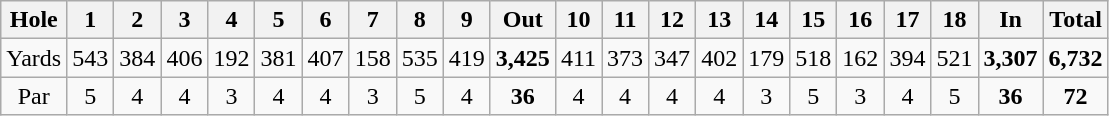<table class="wikitable" style="text-align:center">
<tr>
<th align="left">Hole</th>
<th>1</th>
<th>2</th>
<th>3</th>
<th>4</th>
<th>5</th>
<th>6</th>
<th>7</th>
<th>8</th>
<th>9</th>
<th>Out</th>
<th>10</th>
<th>11</th>
<th>12</th>
<th>13</th>
<th>14</th>
<th>15</th>
<th>16</th>
<th>17</th>
<th>18</th>
<th>In</th>
<th>Total</th>
</tr>
<tr>
<td align="center">Yards</td>
<td>543</td>
<td>384</td>
<td>406</td>
<td>192</td>
<td>381</td>
<td>407</td>
<td>158</td>
<td>535</td>
<td>419</td>
<td><strong>3,425</strong></td>
<td>411</td>
<td>373</td>
<td>347</td>
<td>402</td>
<td>179</td>
<td>518</td>
<td>162</td>
<td>394</td>
<td>521</td>
<td><strong>3,307</strong></td>
<td><strong>6,732</strong></td>
</tr>
<tr>
<td align="center">Par</td>
<td>5</td>
<td>4</td>
<td>4</td>
<td>3</td>
<td>4</td>
<td>4</td>
<td>3</td>
<td>5</td>
<td>4</td>
<td><strong>36</strong></td>
<td>4</td>
<td>4</td>
<td>4</td>
<td>4</td>
<td>3</td>
<td>5</td>
<td>3</td>
<td>4</td>
<td>5</td>
<td><strong>36</strong></td>
<td><strong>72</strong></td>
</tr>
</table>
